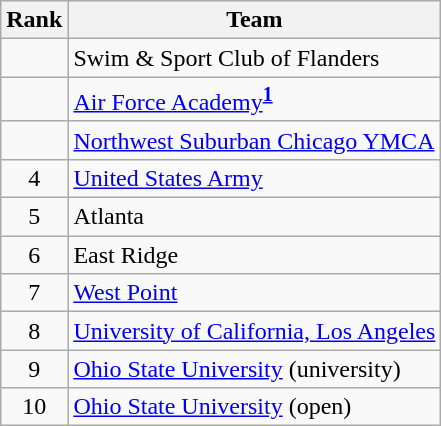<table class="wikitable">
<tr>
<th>Rank</th>
<th>Team</th>
</tr>
<tr>
<td align=center></td>
<td align="left">Swim & Sport Club of Flanders</td>
</tr>
<tr>
<td align=center></td>
<td align="left"><a href='#'>Air Force Academy</a><sup><strong><a href='#'>1</a></strong></sup></td>
</tr>
<tr>
<td align=center></td>
<td align="left"><a href='#'>Northwest Suburban Chicago YMCA</a></td>
</tr>
<tr>
<td align=center>4</td>
<td align="left"><a href='#'>United States Army</a></td>
</tr>
<tr>
<td align=center>5</td>
<td align="left">Atlanta</td>
</tr>
<tr>
<td align=center>6</td>
<td align="left">East Ridge</td>
</tr>
<tr>
<td align=center>7</td>
<td align="left"><a href='#'>West Point</a></td>
</tr>
<tr>
<td align=center>8</td>
<td align="left"><a href='#'>University of California, Los Angeles</a></td>
</tr>
<tr>
<td align=center>9</td>
<td align="left"><a href='#'>Ohio State University</a> (university)</td>
</tr>
<tr>
<td align=center>10</td>
<td align="left"><a href='#'>Ohio State University</a> (open)</td>
</tr>
</table>
